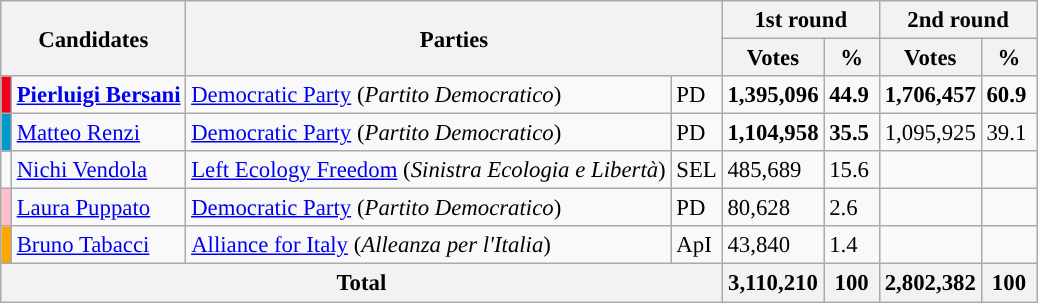<table class="wikitable" style="font-size:95%">
<tr>
<th rowspan="2" colspan="2" align="left">Candidates</th>
<th rowspan="2" colspan="2" align="left">Parties</th>
<th colspan="2">1st round</th>
<th colspan="2">2nd round</th>
</tr>
<tr>
<th width="60">Votes</th>
<th width="30">%</th>
<th width="60">Votes</th>
<th width="30">%</th>
</tr>
<tr>
<td style="color:inherit;background:#F0001C"></td>
<td align="left"><strong><a href='#'>Pierluigi Bersani</a></strong></td>
<td align="left"><a href='#'>Democratic Party</a> (<em>Partito Democratico</em>)</td>
<td>PD</td>
<td><strong>1,395,096</strong></td>
<td><strong>44.9</strong></td>
<td><strong>1,706,457</strong></td>
<td><strong>60.9</strong></td>
</tr>
<tr>
<td style="color:inherit;background:#0099CC"></td>
<td align="left"><a href='#'>Matteo Renzi</a></td>
<td align="left"><a href='#'>Democratic Party</a> (<em>Partito Democratico</em>)</td>
<td>PD</td>
<td><strong>1,104,958</strong></td>
<td><strong>35.5</strong></td>
<td>1,095,925</td>
<td>39.1</td>
</tr>
<tr>
<td style="color:inherit;background:"></td>
<td align="left"><a href='#'>Nichi Vendola</a></td>
<td align="left"><a href='#'>Left Ecology Freedom</a> (<em>Sinistra Ecologia e Libertà</em>)</td>
<td>SEL</td>
<td>485,689</td>
<td>15.6</td>
<td></td>
<td></td>
</tr>
<tr>
<td bgcolor="pink"></td>
<td align="left"><a href='#'>Laura Puppato</a></td>
<td align="left"><a href='#'>Democratic Party</a> (<em>Partito Democratico</em>)</td>
<td>PD</td>
<td>80,628</td>
<td>2.6</td>
<td></td>
<td></td>
</tr>
<tr>
<td bgcolor="orange"></td>
<td align="left"><a href='#'>Bruno Tabacci</a></td>
<td align="left"><a href='#'>Alliance for Italy</a> (<em>Alleanza per l'Italia</em>)</td>
<td>ApI</td>
<td>43,840</td>
<td>1.4</td>
<td></td>
<td></td>
</tr>
<tr>
<th colspan="4" align="left"><strong>Total</strong></th>
<th>3,110,210</th>
<th>100</th>
<th>2,802,382</th>
<th>100</th>
</tr>
</table>
